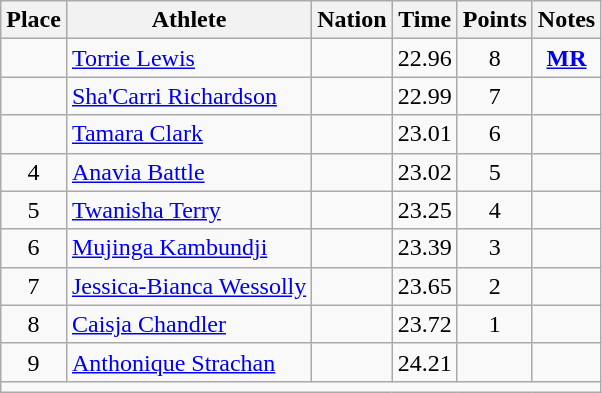<table class="wikitable mw-datatable sortable" style="text-align:center;">
<tr>
<th scope="col">Place</th>
<th scope="col">Athlete</th>
<th scope="col">Nation</th>
<th scope="col">Time</th>
<th scope="col">Points</th>
<th scope="col">Notes</th>
</tr>
<tr>
<td></td>
<td align="left"><a href='#'>Torrie Lewis</a></td>
<td align="left"></td>
<td>22.96</td>
<td>8</td>
<td><strong><a href='#'>MR</a></strong></td>
</tr>
<tr>
<td></td>
<td align="left"><a href='#'>Sha'Carri Richardson</a></td>
<td align="left"></td>
<td>22.99</td>
<td>7</td>
<td></td>
</tr>
<tr>
<td></td>
<td align="left"><a href='#'>Tamara Clark</a></td>
<td align="left"></td>
<td>23.01</td>
<td>6</td>
<td></td>
</tr>
<tr>
<td>4</td>
<td align="left"><a href='#'>Anavia Battle</a></td>
<td align="left"></td>
<td>23.02</td>
<td>5</td>
<td></td>
</tr>
<tr>
<td>5</td>
<td align="left"><a href='#'>Twanisha Terry</a></td>
<td align="left"></td>
<td>23.25</td>
<td>4</td>
<td></td>
</tr>
<tr>
<td>6</td>
<td align="left"><a href='#'>Mujinga Kambundji</a></td>
<td align="left"></td>
<td>23.39</td>
<td>3</td>
<td></td>
</tr>
<tr>
<td>7</td>
<td align="left"><a href='#'>Jessica-Bianca Wessolly</a></td>
<td align="left"></td>
<td>23.65</td>
<td>2</td>
<td></td>
</tr>
<tr>
<td>8</td>
<td align="left"><a href='#'>Caisja Chandler</a></td>
<td align="left"></td>
<td>23.72</td>
<td>1</td>
<td></td>
</tr>
<tr>
<td>9</td>
<td align="left"><a href='#'>Anthonique Strachan</a></td>
<td align="left"></td>
<td>24.21</td>
<td></td>
<td></td>
</tr>
<tr class="sortbottom">
<td colspan="6"></td>
</tr>
</table>
